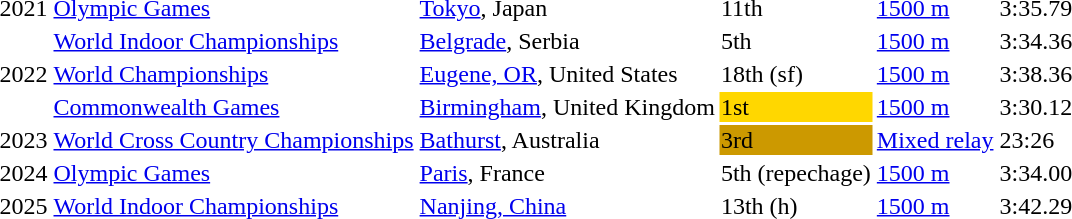<table>
<tr>
<td>2021</td>
<td><a href='#'>Olympic Games</a></td>
<td><a href='#'>Tokyo</a>, Japan</td>
<td>11th</td>
<td><a href='#'>1500 m</a></td>
<td>3:35.79</td>
</tr>
<tr>
<td rowspan=3>2022</td>
<td><a href='#'>World Indoor Championships</a></td>
<td><a href='#'>Belgrade</a>, Serbia</td>
<td>5th</td>
<td><a href='#'>1500 m</a> </td>
<td>3:34.36</td>
</tr>
<tr>
<td><a href='#'>World Championships</a></td>
<td><a href='#'>Eugene, OR</a>, United States</td>
<td>18th (sf)</td>
<td><a href='#'>1500 m</a></td>
<td>3:38.36</td>
</tr>
<tr>
<td><a href='#'>Commonwealth Games</a></td>
<td><a href='#'>Birmingham</a>, United Kingdom</td>
<td bgcolor=gold>1st</td>
<td><a href='#'>1500 m</a></td>
<td>3:30.12</td>
</tr>
<tr>
<td>2023</td>
<td><a href='#'>World Cross Country Championships</a></td>
<td><a href='#'>Bathurst</a>, Australia</td>
<td bgcolor=cc9900>3rd</td>
<td><a href='#'>Mixed relay</a></td>
<td>23:26</td>
</tr>
<tr>
<td>2024</td>
<td><a href='#'>Olympic Games</a></td>
<td><a href='#'>Paris</a>, France</td>
<td>5th (repechage)</td>
<td><a href='#'>1500 m</a></td>
<td>3:34.00</td>
</tr>
<tr>
<td>2025</td>
<td><a href='#'>World Indoor Championships</a></td>
<td><a href='#'>Nanjing, China</a></td>
<td>13th (h)</td>
<td><a href='#'>1500 m</a></td>
<td>3:42.29</td>
</tr>
</table>
